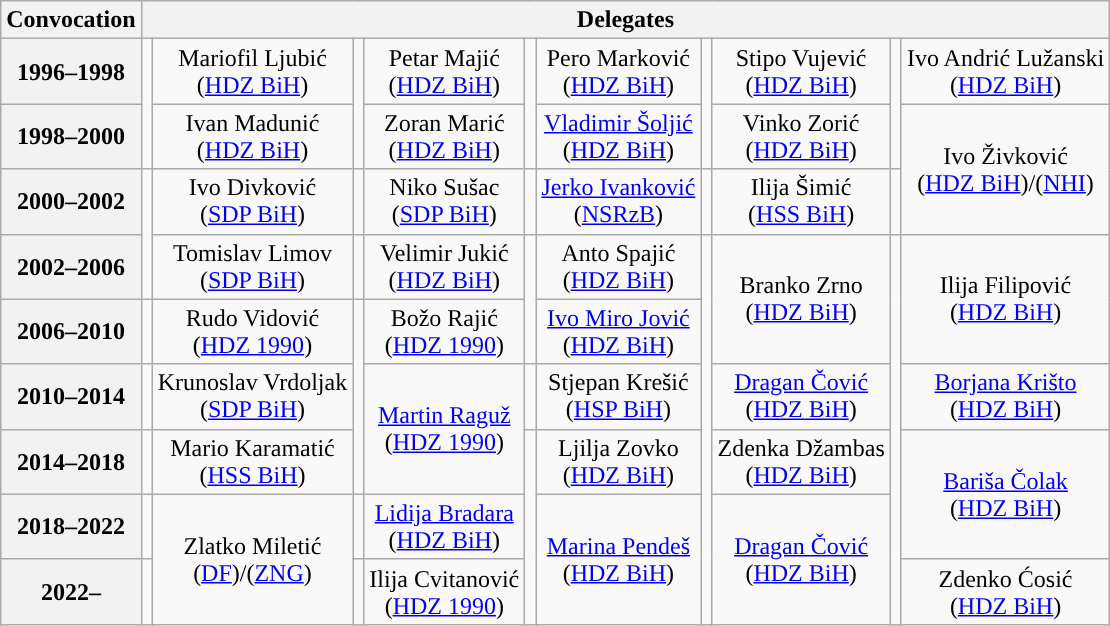<table class="wikitable" style="text-align:center">
<tr>
<th>Convocation</th>
<th colspan=10>Delegates</th>
</tr>
<tr>
<th>1996–1998</th>
<td rowspan=2; style="background-color: "></td>
<td>Mariofil Ljubić<br>(<a href='#'>HDZ BiH</a>)</td>
<td rowspan=2; style="background-color: "></td>
<td>Petar Majić<br>(<a href='#'>HDZ BiH</a>)</td>
<td rowspan=2; style="background-color: "></td>
<td>Pero Marković<br>(<a href='#'>HDZ BiH</a>)</td>
<td rowspan=2; style="background-color: "></td>
<td>Stipo Vujević<br>(<a href='#'>HDZ BiH</a>)</td>
<td rowspan=2; style="background-color: "></td>
<td>Ivo Andrić Lužanski<br>(<a href='#'>HDZ BiH</a>)</td>
</tr>
<tr>
<th>1998–2000</th>
<td>Ivan Madunić<br>(<a href='#'>HDZ BiH</a>)</td>
<td>Zoran Marić<br>(<a href='#'>HDZ BiH</a>)</td>
<td><a href='#'>Vladimir Šoljić</a><br>(<a href='#'>HDZ BiH</a>)</td>
<td>Vinko Zorić<br>(<a href='#'>HDZ BiH</a>)</td>
<td rowspan=2>Ivo Živković<br>(<a href='#'>HDZ BiH</a>)/(<a href='#'>NHI</a>)</td>
</tr>
<tr>
<th>2000–2002</th>
<td rowspan=2; style="background-color: "></td>
<td>Ivo Divković<br>(<a href='#'>SDP BiH</a>)</td>
<td rowspan=1; style="background-color: "></td>
<td>Niko Sušac<br>(<a href='#'>SDP BiH</a>)</td>
<td rowspan=1; style="background-color: "></td>
<td><a href='#'>Jerko Ivanković</a><br>(<a href='#'>NSRzB</a>)</td>
<td rowspan=1; style="background-color: "></td>
<td>Ilija Šimić<br>(<a href='#'>HSS BiH</a>)</td>
<td rowspan=1; style="background-color: "></td>
</tr>
<tr>
<th>2002–2006</th>
<td>Tomislav Limov<br>(<a href='#'>SDP BiH</a>)</td>
<td rowspan=1; style="background-color: "></td>
<td>Velimir Jukić<br>(<a href='#'>HDZ BiH</a>)</td>
<td rowspan=2; style="background-color: "></td>
<td>Anto Spajić<br>(<a href='#'>HDZ BiH</a>)</td>
<td rowspan=6; style="background-color: "></td>
<td rowspan=2>Branko Zrno<br>(<a href='#'>HDZ BiH</a>)</td>
<td rowspan=6; style="background-color: "></td>
<td rowspan=2>Ilija Filipović<br>(<a href='#'>HDZ BiH</a>)</td>
</tr>
<tr>
<th>2006–2010</th>
<td rowspan=1; style="background-color: "></td>
<td>Rudo Vidović<br>(<a href='#'>HDZ 1990</a>)</td>
<td rowspan=3; style="background-color: "></td>
<td>Božo Rajić<br>(<a href='#'>HDZ 1990</a>)</td>
<td><a href='#'>Ivo Miro Jović</a><br>(<a href='#'>HDZ BiH</a>)</td>
</tr>
<tr>
<th>2010–2014</th>
<td rowspan=1; style="background-color: "></td>
<td>Krunoslav Vrdoljak<br>(<a href='#'>SDP BiH</a>)</td>
<td rowspan=2><a href='#'>Martin Raguž</a><br>(<a href='#'>HDZ 1990</a>)</td>
<td rowspan=1; style="background-color: "></td>
<td>Stjepan Krešić<br>(<a href='#'>HSP BiH</a>)</td>
<td><a href='#'>Dragan Čović</a><br>(<a href='#'>HDZ BiH</a>)</td>
<td><a href='#'>Borjana Krišto</a><br>(<a href='#'>HDZ BiH</a>)</td>
</tr>
<tr>
<th>2014–2018</th>
<td rowspan=1; style="background-color: "></td>
<td>Mario Karamatić<br>(<a href='#'>HSS BiH</a>)</td>
<td rowspan=3; style="background-color: "></td>
<td>Ljilja Zovko<br>(<a href='#'>HDZ BiH</a>)</td>
<td>Zdenka Džambas<br>(<a href='#'>HDZ BiH</a>)</td>
<td rowspan=2><a href='#'>Bariša Čolak</a><br>(<a href='#'>HDZ BiH</a>)</td>
</tr>
<tr>
<th>2018–2022</th>
<td rowspan=1; style="background-color: "></td>
<td rowspan=2>Zlatko Miletić<br>(<a href='#'>DF</a>)/(<a href='#'>ZNG</a>)</td>
<td rowspan=1; style="background-color: "></td>
<td><a href='#'>Lidija Bradara</a><br>(<a href='#'>HDZ BiH</a>)</td>
<td rowspan=2><a href='#'>Marina Pendeš</a><br>(<a href='#'>HDZ BiH</a>)</td>
<td rowspan=2><a href='#'>Dragan Čović</a><br>(<a href='#'>HDZ BiH</a>)</td>
</tr>
<tr>
<th>2022–</th>
<td rowspan=1; style="background-color: "></td>
<td rowspan=1; style="background-color: "></td>
<td>Ilija Cvitanović<br>(<a href='#'>HDZ 1990</a>)</td>
<td>Zdenko Ćosić<br>(<a href='#'>HDZ BiH</a>)</td>
</tr>
</table>
